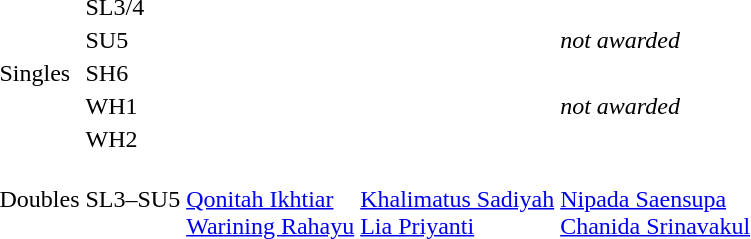<table>
<tr>
<td rowspan="5">Singles</td>
<td>SL3/4</td>
<td></td>
<td></td>
<td></td>
</tr>
<tr>
<td>SU5</td>
<td></td>
<td></td>
<td><em>not awarded</em></td>
</tr>
<tr>
<td>SH6</td>
<td></td>
<td></td>
<td></td>
</tr>
<tr>
<td>WH1</td>
<td></td>
<td></td>
<td><em>not awarded</em></td>
</tr>
<tr>
<td>WH2</td>
<td></td>
<td></td>
<td></td>
</tr>
<tr>
<td>Doubles</td>
<td>SL3–SU5</td>
<td><br><a href='#'>Qonitah Ikhtiar</a><br> <a href='#'>Warining Rahayu</a></td>
<td><br><a href='#'>Khalimatus Sadiyah</a><br> <a href='#'>Lia Priyanti</a></td>
<td><br><a href='#'>Nipada Saensupa</a><br><a href='#'>Chanida Srinavakul</a></td>
</tr>
</table>
